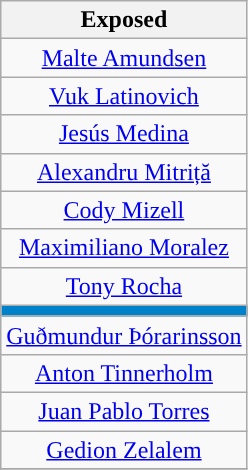<table class="wikitable" style="text-align:center">
<tr>
<th>Exposed</th>
</tr>
<tr>
<td><a href='#'>Malte Amundsen</a></td>
</tr>
<tr>
<td><a href='#'>Vuk Latinovich</a></td>
</tr>
<tr>
<td><a href='#'>Jesús Medina</a></td>
</tr>
<tr>
<td><a href='#'>Alexandru Mitriță</a></td>
</tr>
<tr>
<td><a href='#'>Cody Mizell</a></td>
</tr>
<tr>
<td><a href='#'>Maximiliano Moralez</a></td>
</tr>
<tr>
<td><a href='#'>Tony Rocha</a></td>
</tr>
<tr>
<td style="background: #0082CA"></td>
</tr>
<tr>
<td><a href='#'>Guðmundur Þórarinsson</a></td>
</tr>
<tr>
<td><a href='#'>Anton Tinnerholm</a></td>
</tr>
<tr>
<td><a href='#'>Juan Pablo Torres</a></td>
</tr>
<tr>
<td><a href='#'>Gedion Zelalem</a></td>
</tr>
<tr>
</tr>
</table>
